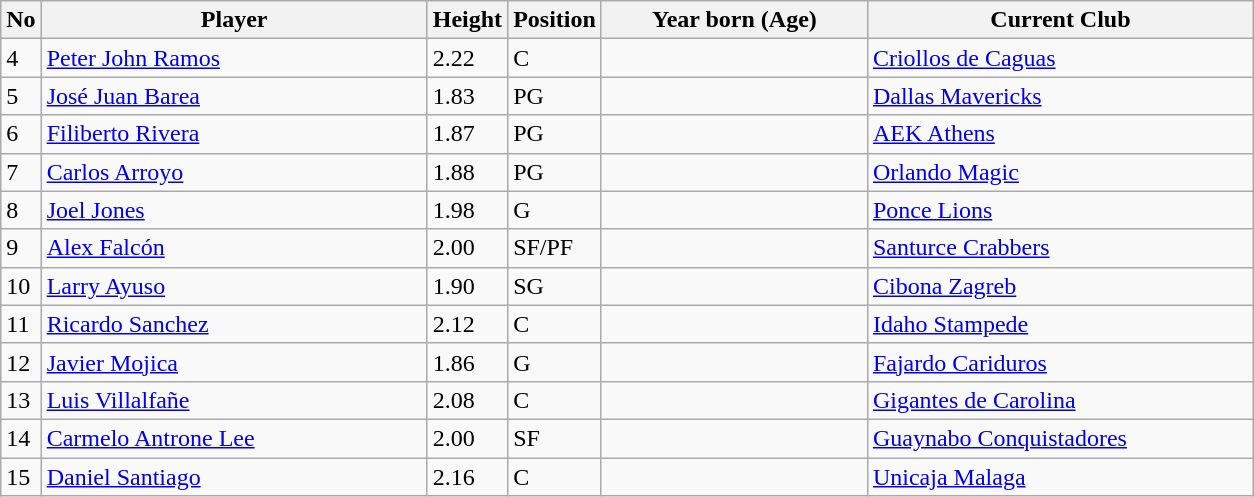<table class="wikitable">
<tr>
<th>No</th>
<th width=250>Player</th>
<th width=15>Height</th>
<th width=15>Position</th>
<th width=170>Year born (Age)</th>
<th width=250>Current Club</th>
</tr>
<tr>
<td>4</td>
<td><a href='#'>Peter John Ramos</a></td>
<td>2.22</td>
<td>C</td>
<td></td>
<td> <a href='#'>Criollos de Caguas</a></td>
</tr>
<tr>
<td>5</td>
<td><a href='#'>José Juan Barea</a></td>
<td>1.83</td>
<td>PG</td>
<td></td>
<td> <a href='#'>Dallas Mavericks</a></td>
</tr>
<tr>
<td>6</td>
<td><a href='#'>Filiberto Rivera</a></td>
<td>1.87</td>
<td>PG</td>
<td></td>
<td>   <a href='#'>AEK Athens</a></td>
</tr>
<tr>
<td>7</td>
<td><a href='#'>Carlos Arroyo</a></td>
<td>1.88</td>
<td>PG</td>
<td></td>
<td> <a href='#'>Orlando Magic</a></td>
</tr>
<tr>
<td>8</td>
<td><a href='#'>Joel Jones</a></td>
<td>1.98</td>
<td>G</td>
<td></td>
<td> <a href='#'>Ponce Lions</a></td>
</tr>
<tr>
<td>9</td>
<td><a href='#'>Alex Falcón</a></td>
<td>2.00</td>
<td>SF/PF</td>
<td></td>
<td> <a href='#'>Santurce Crabbers</a></td>
</tr>
<tr>
<td>10</td>
<td><a href='#'>Larry Ayuso</a></td>
<td>1.90</td>
<td>SG</td>
<td></td>
<td> <a href='#'>Cibona Zagreb</a></td>
</tr>
<tr>
<td>11</td>
<td><a href='#'>Ricardo Sanchez</a></td>
<td>2.12</td>
<td>C</td>
<td></td>
<td> <a href='#'>Idaho Stampede</a></td>
</tr>
<tr>
<td>12</td>
<td><a href='#'>Javier Mojica</a></td>
<td>1.86</td>
<td>G</td>
<td></td>
<td> <a href='#'>Fajardo Cariduros</a></td>
</tr>
<tr>
<td>13</td>
<td><a href='#'>Luis Villalfañe</a></td>
<td>2.08</td>
<td>C</td>
<td></td>
<td> <a href='#'>Gigantes de Carolina</a></td>
</tr>
<tr>
<td>14</td>
<td><a href='#'>Carmelo Antrone Lee</a></td>
<td>2.00</td>
<td>SF</td>
<td></td>
<td> <a href='#'>Guaynabo Conquistadores</a></td>
</tr>
<tr>
<td>15</td>
<td><a href='#'>Daniel Santiago</a></td>
<td>2.16</td>
<td>C</td>
<td></td>
<td> <a href='#'>Unicaja Malaga</a></td>
</tr>
</table>
